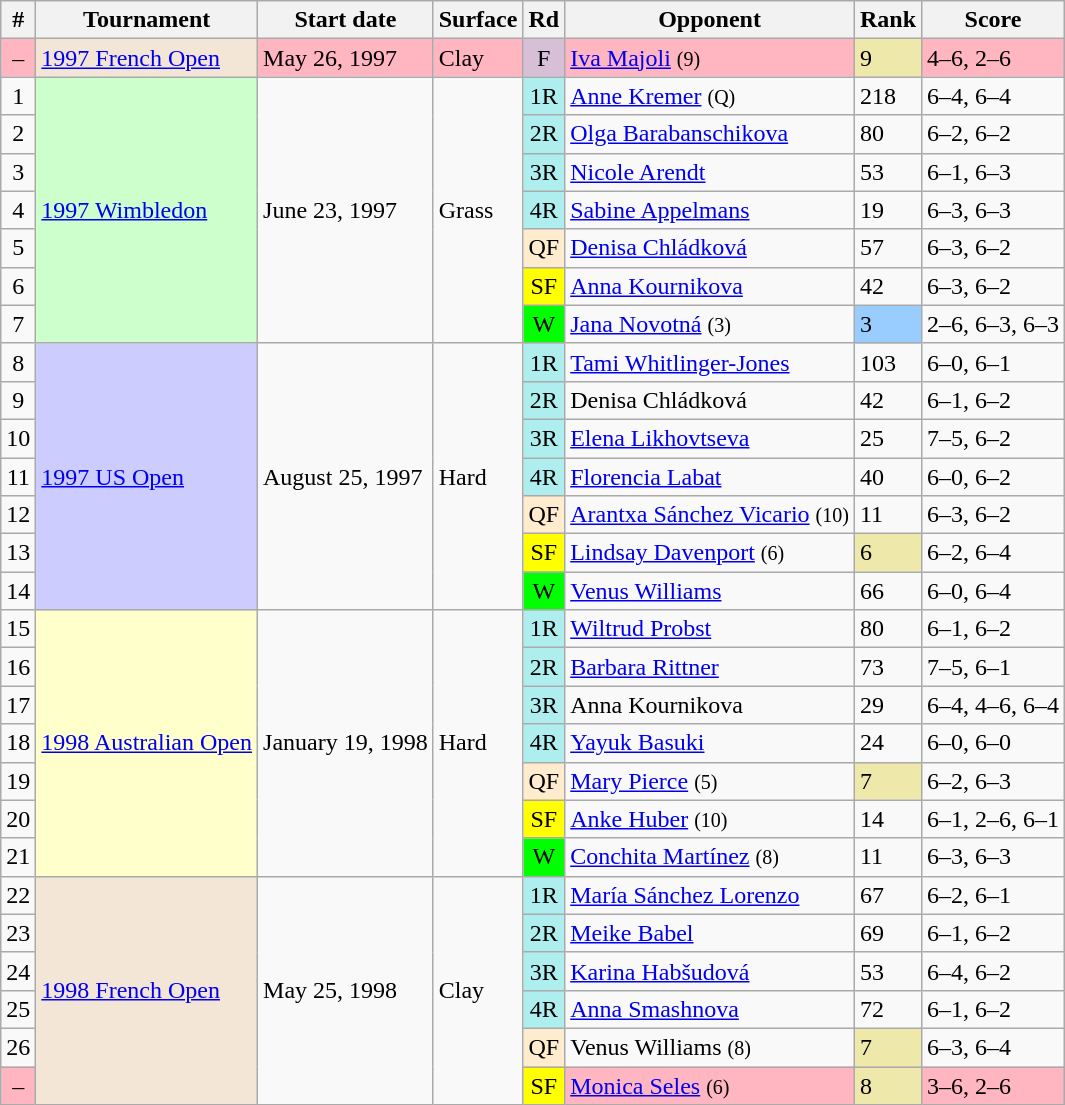<table class="wikitable sortable">
<tr>
<th scope="col">#</th>
<th scope="col">Tournament</th>
<th scope="col">Start date</th>
<th scope="col">Surface</th>
<th scope="col">Rd</th>
<th scope="col">Opponent</th>
<th scope="col">Rank</th>
<th scope="col" class="unsortable">Score</th>
</tr>
<tr style="background:lightpink;">
<td style="text-align:center">–</td>
<td bgcolor=f3e6d7><a href='#'>1997 French Open</a></td>
<td>May 26, 1997</td>
<td>Clay</td>
<td style=text-align:center; bgcolor=thistle>F</td>
<td> <a href='#'>Iva Majoli</a> <small>(9)</small></td>
<td bgcolor=eee8AA>9</td>
<td>4–6, 2–6</td>
</tr>
<tr>
<td style="text-align:center">1</td>
<td rowspan=7 bgcolor=CCFFCC><a href='#'>1997 Wimbledon</a></td>
<td rowspan=7>June 23, 1997</td>
<td rowspan=7>Grass</td>
<td style=text-align:center; bgcolor=afeeee>1R</td>
<td> <a href='#'>Anne Kremer</a> <small>(Q)</small></td>
<td>218</td>
<td>6–4, 6–4</td>
</tr>
<tr>
<td style=text-align:center>2</td>
<td style=text-align:center; bgcolor=afeeee>2R</td>
<td> <a href='#'>Olga Barabanschikova</a></td>
<td>80</td>
<td>6–2, 6–2</td>
</tr>
<tr>
<td style="text-align:center">3</td>
<td style=text-align:center; bgcolor=afeeee>3R</td>
<td> <a href='#'>Nicole Arendt</a></td>
<td>53</td>
<td>6–1, 6–3</td>
</tr>
<tr>
<td style="text-align:center">4</td>
<td style=text-align:center; bgcolor=afeeee>4R</td>
<td> <a href='#'>Sabine Appelmans</a></td>
<td>19</td>
<td>6–3, 6–3</td>
</tr>
<tr>
<td style="text-align:center">5</td>
<td style=text-align:center; bgcolor=ffebcd>QF</td>
<td> <a href='#'>Denisa Chládková</a></td>
<td>57</td>
<td>6–3, 6–2</td>
</tr>
<tr>
<td style="text-align:center">6</td>
<td style=text-align:center; bgcolor=yellow>SF</td>
<td> <a href='#'>Anna Kournikova</a></td>
<td>42</td>
<td>6–3, 6–2</td>
</tr>
<tr>
<td style="text-align:center">7</td>
<td style=text-align:center; bgcolor=lime>W</td>
<td> <a href='#'>Jana Novotná</a> <small>(3)</small></td>
<td bgcolor=99ccff>3</td>
<td>2–6, 6–3, 6–3</td>
</tr>
<tr>
<td style="text-align:center">8</td>
<td rowspan=7 bgcolor=CCCCFF><a href='#'>1997 US Open</a></td>
<td rowspan=7>August 25, 1997</td>
<td rowspan=7>Hard</td>
<td style=text-align:center; bgcolor=afeeee>1R</td>
<td> <a href='#'>Tami Whitlinger-Jones</a></td>
<td>103</td>
<td>6–0, 6–1</td>
</tr>
<tr>
<td style=text-align:center>9</td>
<td style=text-align:center; bgcolor=afeeee>2R</td>
<td> Denisa Chládková</td>
<td>42</td>
<td>6–1, 6–2</td>
</tr>
<tr>
<td style="text-align:center">10</td>
<td style=text-align:center; bgcolor=afeeee>3R</td>
<td> <a href='#'>Elena Likhovtseva</a></td>
<td>25</td>
<td>7–5, 6–2</td>
</tr>
<tr>
<td style="text-align:center">11</td>
<td style=text-align:center; bgcolor=afeeee>4R</td>
<td> <a href='#'>Florencia Labat</a></td>
<td>40</td>
<td>6–0, 6–2</td>
</tr>
<tr>
<td style="text-align:center">12</td>
<td style=text-align:center; bgcolor=ffebcd>QF</td>
<td> <a href='#'>Arantxa Sánchez Vicario</a> <small>(10)</small></td>
<td>11</td>
<td>6–3, 6–2</td>
</tr>
<tr>
<td style="text-align:center">13</td>
<td style=text-align:center; bgcolor=yellow>SF</td>
<td> <a href='#'>Lindsay Davenport</a> <small>(6)</small></td>
<td bgcolor=eee8AA>6</td>
<td>6–2, 6–4</td>
</tr>
<tr>
<td style="text-align:center">14</td>
<td style=text-align:center; bgcolor=lime>W</td>
<td> <a href='#'>Venus Williams</a></td>
<td>66</td>
<td>6–0, 6–4</td>
</tr>
<tr>
<td style="text-align:center;">15</td>
<td rowspan=7 bgcolor=FFFFCC><a href='#'>1998 Australian Open</a></td>
<td rowspan=7>January 19, 1998</td>
<td rowspan=7>Hard</td>
<td style=text-align:center; bgcolor=afeeee>1R</td>
<td> <a href='#'>Wiltrud Probst</a></td>
<td>80</td>
<td>6–1, 6–2</td>
</tr>
<tr>
<td style="text-align:center">16</td>
<td style=text-align:center; bgcolor=afeeee>2R</td>
<td> <a href='#'>Barbara Rittner</a></td>
<td>73</td>
<td>7–5, 6–1</td>
</tr>
<tr>
<td style="text-align:center;">17</td>
<td style=text-align:center; bgcolor=afeeee>3R</td>
<td> Anna Kournikova</td>
<td>29</td>
<td>6–4, 4–6, 6–4</td>
</tr>
<tr>
<td style="text-align:center">18</td>
<td style=text-align:center; bgcolor=afeeee>4R</td>
<td> <a href='#'>Yayuk Basuki</a></td>
<td>24</td>
<td>6–0, 6–0</td>
</tr>
<tr>
<td style="text-align:center">19</td>
<td style=text-align:center; bgcolor=ffebcd>QF</td>
<td> <a href='#'>Mary Pierce</a> <small>(5)</small></td>
<td bgcolor=eee8AA>7</td>
<td>6–2, 6–3</td>
</tr>
<tr>
<td style="text-align:center">20</td>
<td style=text-align:center; bgcolor=yellow>SF</td>
<td> <a href='#'>Anke Huber</a> <small>(10)</small></td>
<td>14</td>
<td>6–1, 2–6, 6–1</td>
</tr>
<tr>
<td style="text-align:center">21</td>
<td style=text-align:center; bgcolor=lime>W</td>
<td> <a href='#'>Conchita Martínez</a> <small>(8)</small></td>
<td>11</td>
<td>6–3, 6–3</td>
</tr>
<tr>
<td style="text-align:center">22</td>
<td rowspan=6 bgcolor=F3E6D7><a href='#'>1998 French Open</a></td>
<td rowspan=6>May 25, 1998</td>
<td rowspan=6>Clay</td>
<td style=text-align:center; bgcolor=afeeee>1R</td>
<td> <a href='#'>María Sánchez Lorenzo</a></td>
<td>67</td>
<td>6–2, 6–1</td>
</tr>
<tr>
<td style="text-align:center">23</td>
<td style=text-align:center; bgcolor=afeeee>2R</td>
<td> <a href='#'>Meike Babel</a></td>
<td>69</td>
<td>6–1, 6–2</td>
</tr>
<tr>
<td style="text-align:center">24</td>
<td style=text-align:center; bgcolor=afeeee>3R</td>
<td> <a href='#'>Karina Habšudová</a></td>
<td>53</td>
<td>6–4, 6–2</td>
</tr>
<tr>
<td style="text-align:center">25</td>
<td style=text-align:center; bgcolor=afeeee>4R</td>
<td> <a href='#'>Anna Smashnova</a></td>
<td>72</td>
<td>6–1, 6–2</td>
</tr>
<tr>
<td style="text-align:center">26</td>
<td style=text-align:center; bgcolor=ffebcd>QF</td>
<td> Venus Williams <small>(8)</small></td>
<td bgcolor=eee8AA>7</td>
<td>6–3, 6–4</td>
</tr>
<tr bgcolor=lightpink>
<td style="text-align:center">–</td>
<td style=text-align:center; bgcolor=yellow>SF</td>
<td> <a href='#'>Monica Seles</a> <small>(6)</small></td>
<td bgcolor=eee8AA>8</td>
<td>3–6, 2–6</td>
</tr>
</table>
